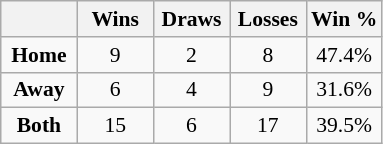<table class="wikitable floatright" style="font-size: 90%; text-align: center;">
<tr>
<th style="width:20%"></th>
<th style="width:20%">Wins</th>
<th style="width:20%">Draws</th>
<th style="width:20%">Losses</th>
<th style="width:20%">Win %</th>
</tr>
<tr>
<td><strong>Home</strong></td>
<td>9</td>
<td>2</td>
<td>8</td>
<td>47.4%</td>
</tr>
<tr>
<td><strong>Away</strong></td>
<td>6</td>
<td>4</td>
<td>9</td>
<td>31.6%</td>
</tr>
<tr>
<td><strong>Both</strong></td>
<td>15</td>
<td>6</td>
<td>17</td>
<td>39.5%</td>
</tr>
</table>
